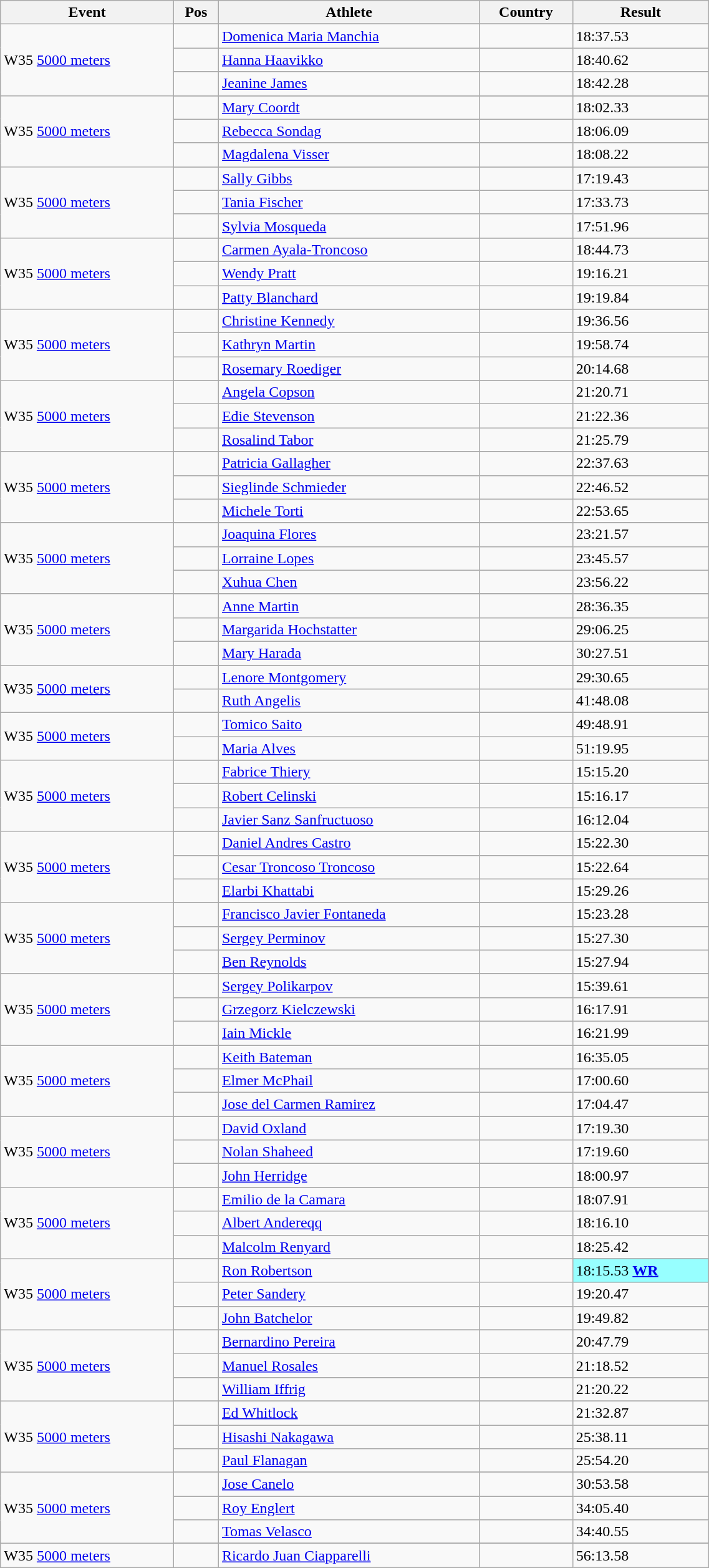<table class="wikitable" style="width:60%;">
<tr>
<th>Event</th>
<th>Pos</th>
<th>Athlete</th>
<th>Country</th>
<th>Result</th>
</tr>
<tr>
<td rowspan="4">W35 <a href='#'>5000 meters</a></td>
</tr>
<tr>
<td align=center></td>
<td align=left><a href='#'>Domenica Maria Manchia</a></td>
<td align=left></td>
<td>18:37.53</td>
</tr>
<tr>
<td align=center></td>
<td align=left><a href='#'>Hanna Haavikko</a></td>
<td align=left></td>
<td>18:40.62</td>
</tr>
<tr>
<td align=center></td>
<td align=left><a href='#'>Jeanine James</a></td>
<td align=left></td>
<td>18:42.28</td>
</tr>
<tr>
<td rowspan="4">W35 <a href='#'>5000 meters</a></td>
</tr>
<tr>
<td align=center></td>
<td align=left><a href='#'>Mary Coordt</a></td>
<td align=left></td>
<td>18:02.33</td>
</tr>
<tr>
<td align=center></td>
<td align=left><a href='#'>Rebecca Sondag</a></td>
<td align=left></td>
<td>18:06.09</td>
</tr>
<tr>
<td align=center></td>
<td align=left><a href='#'>Magdalena Visser</a></td>
<td align=left></td>
<td>18:08.22</td>
</tr>
<tr>
<td rowspan="4">W35 <a href='#'>5000 meters</a></td>
</tr>
<tr>
<td align=center></td>
<td align=left><a href='#'>Sally Gibbs</a></td>
<td align=left></td>
<td>17:19.43</td>
</tr>
<tr>
<td align=center></td>
<td align=left><a href='#'>Tania Fischer</a></td>
<td align=left></td>
<td>17:33.73</td>
</tr>
<tr>
<td align=center></td>
<td align=left><a href='#'>Sylvia Mosqueda</a></td>
<td align=left></td>
<td>17:51.96</td>
</tr>
<tr>
<td rowspan="4">W35 <a href='#'>5000 meters</a></td>
</tr>
<tr>
<td align=center></td>
<td align=left><a href='#'>Carmen Ayala-Troncoso</a></td>
<td align=left></td>
<td>18:44.73</td>
</tr>
<tr>
<td align=center></td>
<td align=left><a href='#'>Wendy Pratt</a></td>
<td align=left></td>
<td>19:16.21</td>
</tr>
<tr>
<td align=center></td>
<td align=left><a href='#'>Patty Blanchard</a></td>
<td align=left></td>
<td>19:19.84</td>
</tr>
<tr>
<td rowspan="4">W35 <a href='#'>5000 meters</a></td>
</tr>
<tr>
<td align=center></td>
<td align=left><a href='#'>Christine Kennedy</a></td>
<td align=left></td>
<td>19:36.56</td>
</tr>
<tr>
<td align=center></td>
<td align=left><a href='#'>Kathryn Martin</a></td>
<td align=left></td>
<td>19:58.74</td>
</tr>
<tr>
<td align=center></td>
<td align=left><a href='#'>Rosemary Roediger</a></td>
<td align=left></td>
<td>20:14.68</td>
</tr>
<tr>
<td rowspan="4">W35 <a href='#'>5000 meters</a></td>
</tr>
<tr>
<td align=center></td>
<td align=left><a href='#'>Angela Copson</a></td>
<td align=left></td>
<td>21:20.71</td>
</tr>
<tr>
<td align=center></td>
<td align=left><a href='#'>Edie Stevenson</a></td>
<td align=left></td>
<td>21:22.36</td>
</tr>
<tr>
<td align=center></td>
<td align=left><a href='#'>Rosalind Tabor</a></td>
<td align=left></td>
<td>21:25.79</td>
</tr>
<tr>
<td rowspan="4">W35 <a href='#'>5000 meters</a></td>
</tr>
<tr>
<td align=center></td>
<td align=left><a href='#'>Patricia Gallagher</a></td>
<td align=left></td>
<td>22:37.63</td>
</tr>
<tr>
<td align=center></td>
<td align=left><a href='#'>Sieglinde Schmieder</a></td>
<td align=left></td>
<td>22:46.52</td>
</tr>
<tr>
<td align=center></td>
<td align=left><a href='#'>Michele Torti</a></td>
<td align=left></td>
<td>22:53.65</td>
</tr>
<tr>
<td rowspan="4">W35 <a href='#'>5000 meters</a></td>
</tr>
<tr>
<td align=center></td>
<td align=left><a href='#'>Joaquina Flores</a></td>
<td align=left></td>
<td>23:21.57</td>
</tr>
<tr>
<td align=center></td>
<td align=left><a href='#'>Lorraine Lopes</a></td>
<td align=left></td>
<td>23:45.57</td>
</tr>
<tr>
<td align=center></td>
<td align=left><a href='#'>Xuhua Chen</a></td>
<td align=left></td>
<td>23:56.22</td>
</tr>
<tr>
<td rowspan="4">W35 <a href='#'>5000 meters</a></td>
</tr>
<tr>
<td align=center></td>
<td align=left><a href='#'>Anne Martin</a></td>
<td align=left></td>
<td>28:36.35</td>
</tr>
<tr>
<td align=center></td>
<td align=left><a href='#'>Margarida Hochstatter</a></td>
<td align=left></td>
<td>29:06.25</td>
</tr>
<tr>
<td align=center></td>
<td align=left><a href='#'>Mary Harada</a></td>
<td align=left></td>
<td>30:27.51</td>
</tr>
<tr>
<td rowspan="3">W35 <a href='#'>5000 meters</a></td>
</tr>
<tr>
<td align=center></td>
<td align=left><a href='#'>Lenore Montgomery</a></td>
<td align=left></td>
<td>29:30.65</td>
</tr>
<tr>
<td align=center></td>
<td align=left><a href='#'>Ruth Angelis</a></td>
<td align=left></td>
<td>41:48.08</td>
</tr>
<tr>
<td rowspan="3">W35 <a href='#'>5000 meters</a></td>
</tr>
<tr>
<td align=center></td>
<td align=left><a href='#'>Tomico Saito</a></td>
<td align=left></td>
<td>49:48.91</td>
</tr>
<tr>
<td align=center></td>
<td align=left><a href='#'>Maria Alves</a></td>
<td align=left></td>
<td>51:19.95</td>
</tr>
<tr>
<td rowspan="4">W35 <a href='#'>5000 meters</a></td>
</tr>
<tr>
<td align=center></td>
<td align=left><a href='#'>Fabrice Thiery</a></td>
<td align=left></td>
<td>15:15.20</td>
</tr>
<tr>
<td align=center></td>
<td align=left><a href='#'>Robert Celinski</a></td>
<td align=left></td>
<td>15:16.17</td>
</tr>
<tr>
<td align=center></td>
<td align=left><a href='#'>Javier Sanz Sanfructuoso</a></td>
<td align=left></td>
<td>16:12.04</td>
</tr>
<tr>
<td rowspan="4">W35 <a href='#'>5000 meters</a></td>
</tr>
<tr>
<td align=center></td>
<td align=left><a href='#'>Daniel Andres Castro</a></td>
<td align=left></td>
<td>15:22.30</td>
</tr>
<tr>
<td align=center></td>
<td align=left><a href='#'>Cesar Troncoso Troncoso</a></td>
<td align=left></td>
<td>15:22.64</td>
</tr>
<tr>
<td align=center></td>
<td align=left><a href='#'>Elarbi Khattabi</a></td>
<td align=left></td>
<td>15:29.26</td>
</tr>
<tr>
<td rowspan="4">W35 <a href='#'>5000 meters</a></td>
</tr>
<tr>
<td align=center></td>
<td align=left><a href='#'>Francisco Javier Fontaneda</a></td>
<td align=left></td>
<td>15:23.28</td>
</tr>
<tr>
<td align=center></td>
<td align=left><a href='#'>Sergey Perminov</a></td>
<td align=left></td>
<td>15:27.30</td>
</tr>
<tr>
<td align=center></td>
<td align=left><a href='#'>Ben Reynolds</a></td>
<td align=left></td>
<td>15:27.94</td>
</tr>
<tr>
<td rowspan="4">W35 <a href='#'>5000 meters</a></td>
</tr>
<tr>
<td align=center></td>
<td align=left><a href='#'>Sergey Polikarpov</a></td>
<td align=left></td>
<td>15:39.61</td>
</tr>
<tr>
<td align=center></td>
<td align=left><a href='#'>Grzegorz Kielczewski</a></td>
<td align=left></td>
<td>16:17.91</td>
</tr>
<tr>
<td align=center></td>
<td align=left><a href='#'>Iain Mickle</a></td>
<td align=left></td>
<td>16:21.99</td>
</tr>
<tr>
<td rowspan="4">W35 <a href='#'>5000 meters</a></td>
</tr>
<tr>
<td align=center></td>
<td align=left><a href='#'>Keith Bateman</a></td>
<td align=left></td>
<td>16:35.05</td>
</tr>
<tr>
<td align=center></td>
<td align=left><a href='#'>Elmer McPhail</a></td>
<td align=left></td>
<td>17:00.60</td>
</tr>
<tr>
<td align=center></td>
<td align=left><a href='#'>Jose del Carmen Ramirez</a></td>
<td align=left></td>
<td>17:04.47</td>
</tr>
<tr>
<td rowspan="4">W35 <a href='#'>5000 meters</a></td>
</tr>
<tr>
<td align=center></td>
<td align=left><a href='#'>David Oxland</a></td>
<td align=left></td>
<td>17:19.30</td>
</tr>
<tr>
<td align=center></td>
<td align=left><a href='#'>Nolan Shaheed</a></td>
<td align=left></td>
<td>17:19.60</td>
</tr>
<tr>
<td align=center></td>
<td align=left><a href='#'>John Herridge</a></td>
<td align=left></td>
<td>18:00.97</td>
</tr>
<tr>
<td rowspan="4">W35 <a href='#'>5000 meters</a></td>
</tr>
<tr>
<td align=center></td>
<td align=left><a href='#'>Emilio de la Camara</a></td>
<td align=left></td>
<td>18:07.91</td>
</tr>
<tr>
<td align=center></td>
<td align=left><a href='#'>Albert Andereqq</a></td>
<td align=left></td>
<td>18:16.10</td>
</tr>
<tr>
<td align=center></td>
<td align=left><a href='#'>Malcolm Renyard</a></td>
<td align=left></td>
<td>18:25.42</td>
</tr>
<tr>
<td rowspan="4">W35 <a href='#'>5000 meters</a></td>
</tr>
<tr>
<td align=center></td>
<td align=left><a href='#'>Ron Robertson</a></td>
<td align=left></td>
<td bgcolor=#97ffff>18:15.53 <strong><a href='#'>WR</a></strong></td>
</tr>
<tr>
<td align=center></td>
<td align=left><a href='#'>Peter Sandery</a></td>
<td align=left></td>
<td>19:20.47</td>
</tr>
<tr>
<td align=center></td>
<td align=left><a href='#'>John Batchelor</a></td>
<td align=left></td>
<td>19:49.82</td>
</tr>
<tr>
<td rowspan="4">W35 <a href='#'>5000 meters</a></td>
</tr>
<tr>
<td align=center></td>
<td align=left><a href='#'>Bernardino Pereira</a></td>
<td align=left></td>
<td>20:47.79</td>
</tr>
<tr>
<td align=center></td>
<td align=left><a href='#'>Manuel Rosales</a></td>
<td align=left></td>
<td>21:18.52</td>
</tr>
<tr>
<td align=center></td>
<td align=left><a href='#'>William Iffrig</a></td>
<td align=left></td>
<td>21:20.22</td>
</tr>
<tr>
<td rowspan="4">W35 <a href='#'>5000 meters</a></td>
</tr>
<tr>
<td align=center></td>
<td align=left><a href='#'>Ed Whitlock</a></td>
<td align=left></td>
<td>21:32.87</td>
</tr>
<tr>
<td align=center></td>
<td align=left><a href='#'>Hisashi Nakagawa</a></td>
<td align=left></td>
<td>25:38.11</td>
</tr>
<tr>
<td align=center></td>
<td align=left><a href='#'>Paul Flanagan</a></td>
<td align=left></td>
<td>25:54.20</td>
</tr>
<tr>
<td rowspan="4">W35 <a href='#'>5000 meters</a></td>
</tr>
<tr>
<td align=center></td>
<td align=left><a href='#'>Jose Canelo</a></td>
<td align=left></td>
<td>30:53.58</td>
</tr>
<tr>
<td align=center></td>
<td align=left><a href='#'>Roy Englert</a></td>
<td align=left></td>
<td>34:05.40</td>
</tr>
<tr>
<td align=center></td>
<td align=left><a href='#'>Tomas Velasco</a></td>
<td align=left></td>
<td>34:40.55</td>
</tr>
<tr>
<td rowspan="2">W35 <a href='#'>5000 meters</a></td>
</tr>
<tr>
<td align=center></td>
<td align=left><a href='#'>Ricardo Juan Ciapparelli</a></td>
<td align=left></td>
<td>56:13.58</td>
</tr>
</table>
